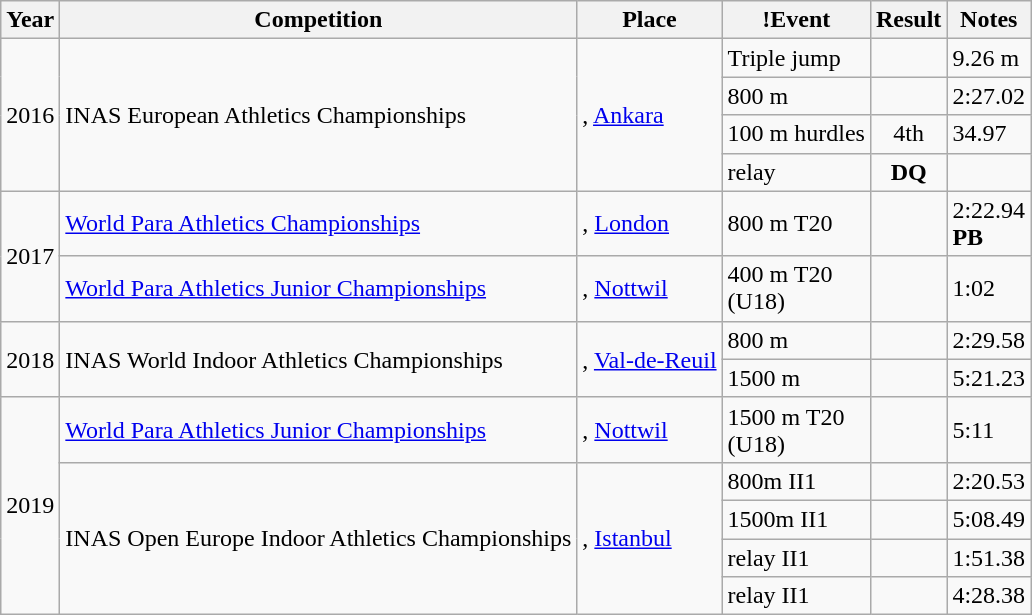<table class=wikitable>
<tr>
<th>Year</th>
<th>Competition</th>
<th>Place</th>
<th>!Event</th>
<th>Result</th>
<th>Notes</th>
</tr>
<tr>
<td rowspan=4>2016</td>
<td rowspan=4>INAS European Athletics Championships</td>
<td rowspan=4>, <a href='#'>Ankara</a></td>
<td>Triple jump</td>
<td align=center></td>
<td>9.26 m</td>
</tr>
<tr>
<td>800 m</td>
<td align=center></td>
<td>2:27.02</td>
</tr>
<tr>
<td>100 m hurdles</td>
<td align=center>4th</td>
<td>34.97</td>
</tr>
<tr>
<td> relay</td>
<td align=center><strong>DQ</strong></td>
<td></td>
</tr>
<tr>
<td rowspan=2>2017</td>
<td><a href='#'>World Para Athletics Championships</a></td>
<td>, <a href='#'>London</a></td>
<td>800 m T20</td>
<td align=center></td>
<td>2:22.94<br><strong>PB</strong></td>
</tr>
<tr>
<td><a href='#'>World Para Athletics Junior Championships</a></td>
<td>, <a href='#'>Nottwil</a></td>
<td>400 m T20<br>(U18)</td>
<td align=center></td>
<td>1:02</td>
</tr>
<tr>
<td rowspan=2>2018</td>
<td rowspan=2>INAS World Indoor Athletics Championships</td>
<td rowspan=2>, <a href='#'>Val-de-Reuil</a></td>
<td>800 m</td>
<td align=center></td>
<td>2:29.58</td>
</tr>
<tr>
<td>1500 m</td>
<td align=center></td>
<td>5:21.23</td>
</tr>
<tr>
<td rowspan=5>2019</td>
<td><a href='#'>World Para Athletics Junior Championships</a></td>
<td>, <a href='#'>Nottwil</a></td>
<td>1500 m T20<br>(U18)</td>
<td align=center></td>
<td>5:11</td>
</tr>
<tr>
<td rowspan=4>INAS Open Europe Indoor Athletics Championships</td>
<td rowspan=4>, <a href='#'>Istanbul</a></td>
<td>800m II1</td>
<td align=center></td>
<td>2:20.53</td>
</tr>
<tr>
<td>1500m II1</td>
<td align=center></td>
<td>5:08.49</td>
</tr>
<tr>
<td> relay II1</td>
<td align=center></td>
<td>1:51.38</td>
</tr>
<tr>
<td> relay II1</td>
<td align=center></td>
<td>4:28.38</td>
</tr>
</table>
